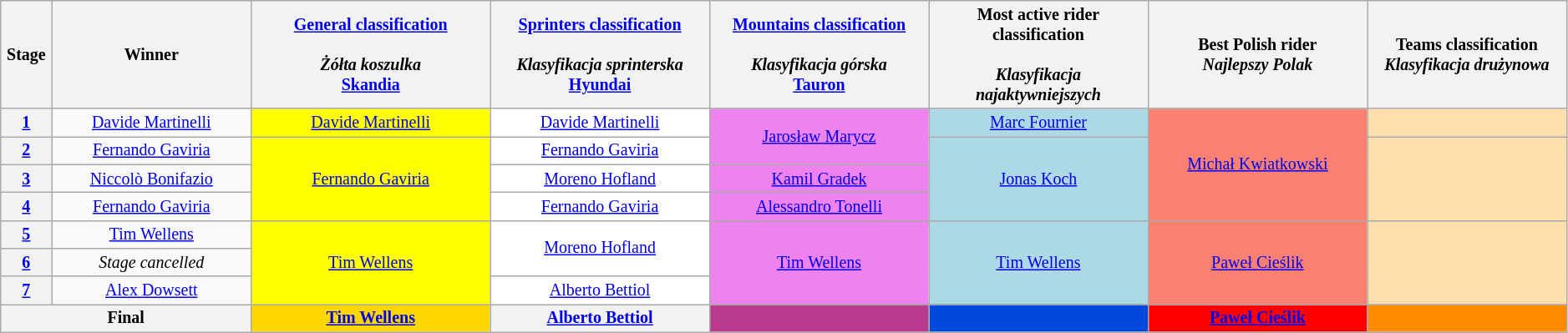<table class="wikitable" style="text-align: center; font-size:smaller;">
<tr style="background-color: #efefef;">
<th width="1%">Stage</th>
<th width="10%">Winner</th>
<th width="12%"><a href='#'>General classification</a><br><br><em>Żółta koszulka</em><br><a href='#'>Skandia</a></th>
<th width="11%"><a href='#'>Sprinters classification</a><br><br><em>Klasyfikacja sprinterska</em><br><a href='#'>Hyundai</a></th>
<th width="11%"><a href='#'>Mountains classification</a><br><br><em>Klasyfikacja górska</em><br><a href='#'>Tauron</a></th>
<th width="11%">Most active rider classification<br><br><em>Klasyfikacja najaktywniejszych</em></th>
<th width="11%">Best Polish rider<br><em>Najlepszy Polak</em></th>
<th width="10%">Teams classification<br><em>Klasyfikacja drużynowa</em></th>
</tr>
<tr>
<th><a href='#'>1</a></th>
<td><a href='#'>Davide Martinelli</a></td>
<td style="background:yellow;"><a href='#'>Davide Martinelli</a></td>
<td style="background:white;"><a href='#'>Davide Martinelli</a></td>
<td style="background:violet;" rowspan=2><a href='#'>Jarosław Marycz</a></td>
<td style="background:lightblue;"><a href='#'>Marc Fournier</a></td>
<td style="background:salmon;" rowspan=4><a href='#'>Michał Kwiatkowski</a></td>
<td style="background:navajowhite;"></td>
</tr>
<tr>
<th><a href='#'>2</a></th>
<td><a href='#'>Fernando Gaviria</a></td>
<td style="background:yellow;" rowspan=3><a href='#'>Fernando Gaviria</a></td>
<td style="background:white;"><a href='#'>Fernando Gaviria</a></td>
<td style="background:lightblue;" rowspan=3><a href='#'>Jonas Koch</a></td>
<td style="background:navajowhite;" rowspan=3></td>
</tr>
<tr>
<th><a href='#'>3</a></th>
<td><a href='#'>Niccolò Bonifazio</a></td>
<td style="background:white;"><a href='#'>Moreno Hofland</a></td>
<td style="background:violet;"><a href='#'>Kamil Gradek</a></td>
</tr>
<tr>
<th><a href='#'>4</a></th>
<td><a href='#'>Fernando Gaviria</a></td>
<td style="background:white;"><a href='#'>Fernando Gaviria</a></td>
<td style="background:violet;"><a href='#'>Alessandro Tonelli</a></td>
</tr>
<tr>
<th><a href='#'>5</a></th>
<td><a href='#'>Tim Wellens</a></td>
<td style="background:yellow;" rowspan=3><a href='#'>Tim Wellens</a></td>
<td style="background:white;" rowspan=2><a href='#'>Moreno Hofland</a></td>
<td style="background:violet;" rowspan=3><a href='#'>Tim Wellens</a></td>
<td style="background:lightblue;" rowspan=3><a href='#'>Tim Wellens</a></td>
<td style="background:salmon;" rowspan=3><a href='#'>Paweł Cieślik</a></td>
<td style="background:navajowhite;" rowspan=3></td>
</tr>
<tr>
<th><a href='#'>6</a></th>
<td><em>Stage cancelled</em></td>
</tr>
<tr>
<th><a href='#'>7</a></th>
<td><a href='#'>Alex Dowsett</a></td>
<td style="background:white;"><a href='#'>Alberto Bettiol</a></td>
</tr>
<tr>
<th colspan=2>Final</th>
<th style="background:gold;"><a href='#'>Tim Wellens</a></th>
<th style="background:offwhite;"><a href='#'>Alberto Bettiol</a></th>
<th style="background:#B93B8F;"></th>
<th style="background:#0049DC;"></th>
<th style="background:red;"><a href='#'>Paweł Cieślik</a></th>
<th style="background:#FF8C00;"></th>
</tr>
</table>
